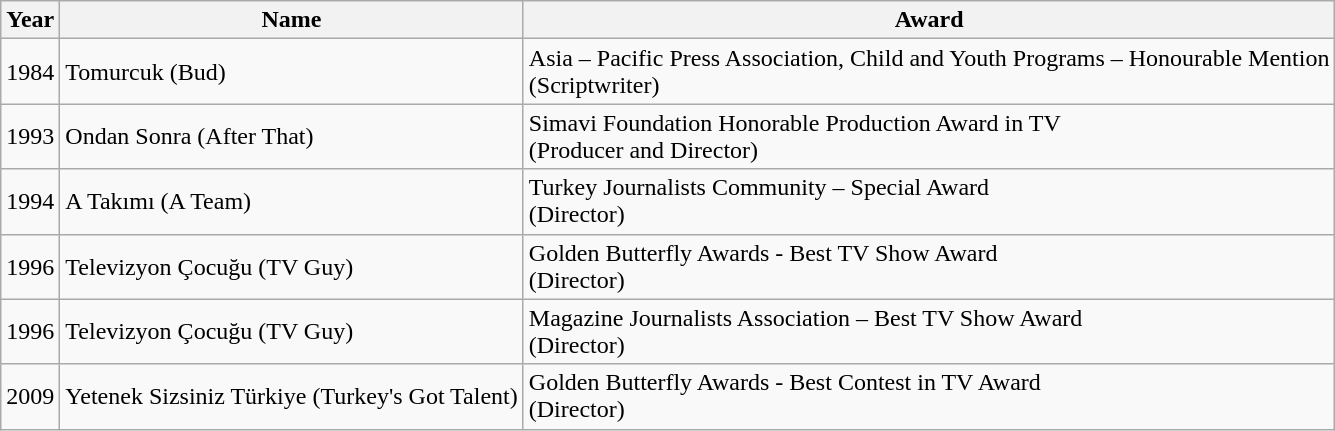<table class="wikitable sortable mw-collapsible">
<tr>
<th>Year</th>
<th>Name</th>
<th>Award</th>
</tr>
<tr>
<td>1984</td>
<td>Tomurcuk (Bud)</td>
<td>Asia – Pacific Press Association, Child and Youth Programs – Honourable Mention<br>(Scriptwriter)</td>
</tr>
<tr>
<td>1993</td>
<td>Ondan Sonra (After That)</td>
<td>Simavi Foundation Honorable Production Award in TV<br>(Producer and Director)</td>
</tr>
<tr>
<td>1994</td>
<td>A Takımı (A Team)</td>
<td>Turkey Journalists Community – Special Award<br>(Director)</td>
</tr>
<tr>
<td>1996</td>
<td>Televizyon Çocuğu (TV Guy)</td>
<td>Golden Butterfly Awards - Best TV Show Award<br>(Director)</td>
</tr>
<tr>
<td>1996</td>
<td>Televizyon Çocuğu (TV Guy)</td>
<td>Magazine Journalists Association – Best TV Show Award<br>(Director)</td>
</tr>
<tr>
<td>2009</td>
<td>Yetenek Sizsiniz Türkiye (Turkey's Got Talent)</td>
<td>Golden Butterfly Awards - Best Contest in TV Award<br>(Director)</td>
</tr>
</table>
